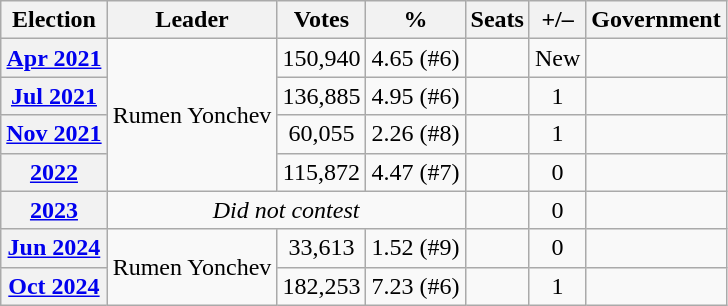<table class="wikitable" style="text-align:center">
<tr>
<th>Election</th>
<th>Leader</th>
<th>Votes</th>
<th>%</th>
<th>Seats</th>
<th>+/–</th>
<th>Government</th>
</tr>
<tr>
<th><a href='#'>Apr 2021</a></th>
<td rowspan=4>Rumen Yonchev</td>
<td>150,940</td>
<td>4.65 (#6)</td>
<td></td>
<td>New</td>
<td></td>
</tr>
<tr>
<th><a href='#'>Jul 2021</a></th>
<td>136,885</td>
<td>4.95 (#6)</td>
<td></td>
<td> 1</td>
<td></td>
</tr>
<tr>
<th><a href='#'>Nov 2021</a></th>
<td>60,055</td>
<td>2.26 (#8)</td>
<td></td>
<td> 1</td>
<td></td>
</tr>
<tr>
<th><a href='#'>2022</a></th>
<td>115,872</td>
<td>4.47 (#7)</td>
<td></td>
<td> 0</td>
<td></td>
</tr>
<tr>
<th><a href='#'>2023</a></th>
<td colspan=3><em>Did not contest</em></td>
<td></td>
<td> 0</td>
<td></td>
</tr>
<tr>
<th><a href='#'>Jun 2024</a></th>
<td rowspan=2>Rumen Yonchev</td>
<td>33,613</td>
<td>1.52 (#9)</td>
<td></td>
<td> 0</td>
<td></td>
</tr>
<tr>
<th><a href='#'>Oct 2024</a></th>
<td>182,253</td>
<td>7.23 (#6)</td>
<td></td>
<td> 1</td>
<td></td>
</tr>
</table>
